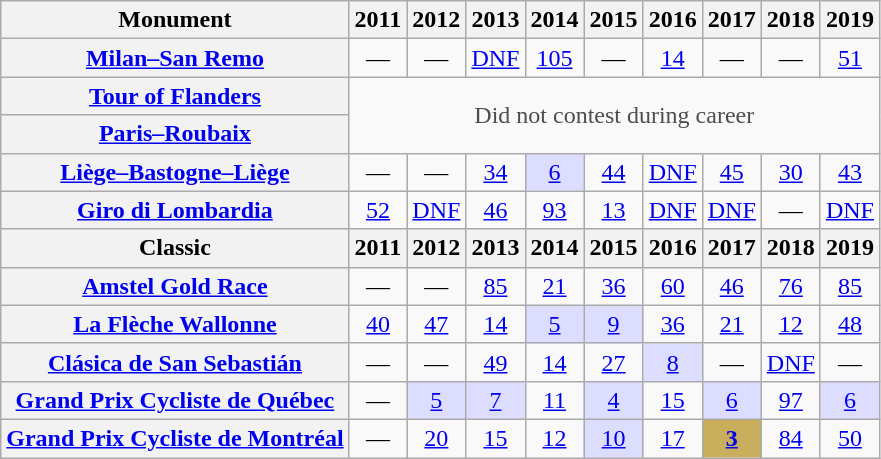<table class="wikitable plainrowheaders">
<tr>
<th>Monument</th>
<th scope="col">2011</th>
<th scope="col">2012</th>
<th scope="col">2013</th>
<th scope="col">2014</th>
<th scope="col">2015</th>
<th scope="col">2016</th>
<th scope="col">2017</th>
<th scope="col">2018</th>
<th scope="col">2019</th>
</tr>
<tr style="text-align:center;">
<th scope="row"><a href='#'>Milan–San Remo</a></th>
<td>—</td>
<td>—</td>
<td><a href='#'>DNF</a></td>
<td><a href='#'>105</a></td>
<td>—</td>
<td><a href='#'>14</a></td>
<td>—</td>
<td>—</td>
<td><a href='#'>51</a></td>
</tr>
<tr style="text-align:center;">
<th scope="row"><a href='#'>Tour of Flanders</a></th>
<td style="color:#4d4d4d;" colspan=9 rowspan=2>Did not contest during career</td>
</tr>
<tr style="text-align:center;">
<th scope="row"><a href='#'>Paris–Roubaix</a></th>
</tr>
<tr style="text-align:center;">
<th scope="row"><a href='#'>Liège–Bastogne–Liège</a></th>
<td>—</td>
<td>—</td>
<td><a href='#'>34</a></td>
<td style="background:#ddf;"><a href='#'>6</a></td>
<td><a href='#'>44</a></td>
<td><a href='#'>DNF</a></td>
<td><a href='#'>45</a></td>
<td><a href='#'>30</a></td>
<td><a href='#'>43</a></td>
</tr>
<tr style="text-align:center;">
<th scope="row"><a href='#'>Giro di Lombardia</a></th>
<td><a href='#'>52</a></td>
<td><a href='#'>DNF</a></td>
<td><a href='#'>46</a></td>
<td><a href='#'>93</a></td>
<td><a href='#'>13</a></td>
<td><a href='#'>DNF</a></td>
<td><a href='#'>DNF</a></td>
<td>—</td>
<td><a href='#'>DNF</a></td>
</tr>
<tr>
<th>Classic</th>
<th scope="col">2011</th>
<th scope="col">2012</th>
<th scope="col">2013</th>
<th scope="col">2014</th>
<th scope="col">2015</th>
<th scope="col">2016</th>
<th scope="col">2017</th>
<th scope="col">2018</th>
<th scope="col">2019</th>
</tr>
<tr style="text-align:center;">
<th scope="row"><a href='#'>Amstel Gold Race</a></th>
<td>—</td>
<td>—</td>
<td><a href='#'>85</a></td>
<td><a href='#'>21</a></td>
<td><a href='#'>36</a></td>
<td><a href='#'>60</a></td>
<td><a href='#'>46</a></td>
<td><a href='#'>76</a></td>
<td><a href='#'>85</a></td>
</tr>
<tr style="text-align:center;">
<th scope="row"><a href='#'>La Flèche Wallonne</a></th>
<td><a href='#'>40</a></td>
<td><a href='#'>47</a></td>
<td><a href='#'>14</a></td>
<td style="background:#ddf;"><a href='#'>5</a></td>
<td style="background:#ddf;"><a href='#'>9</a></td>
<td><a href='#'>36</a></td>
<td><a href='#'>21</a></td>
<td><a href='#'>12</a></td>
<td><a href='#'>48</a></td>
</tr>
<tr style="text-align:center;">
<th scope="row"><a href='#'>Clásica de San Sebastián</a></th>
<td>—</td>
<td>—</td>
<td><a href='#'>49</a></td>
<td><a href='#'>14</a></td>
<td><a href='#'>27</a></td>
<td style="background:#ddf;"><a href='#'>8</a></td>
<td>—</td>
<td><a href='#'>DNF</a></td>
<td>—</td>
</tr>
<tr style="text-align:center;">
<th scope="row"><a href='#'>Grand Prix Cycliste de Québec</a></th>
<td>—</td>
<td style="background:#ddf;"><a href='#'>5</a></td>
<td style="background:#ddf;"><a href='#'>7</a></td>
<td><a href='#'>11</a></td>
<td style="background:#ddf;"><a href='#'>4</a></td>
<td><a href='#'>15</a></td>
<td style="background:#ddf;"><a href='#'>6</a></td>
<td><a href='#'>97</a></td>
<td style="background:#ddf;"><a href='#'>6</a></td>
</tr>
<tr style="text-align:center;">
<th scope="row"><a href='#'>Grand Prix Cycliste de Montréal</a></th>
<td>—</td>
<td><a href='#'>20</a></td>
<td><a href='#'>15</a></td>
<td><a href='#'>12</a></td>
<td style="background:#ddf;"><a href='#'>10</a></td>
<td><a href='#'>17</a></td>
<td style="background:#C9AE5D;"><a href='#'><strong>3</strong></a></td>
<td><a href='#'>84</a></td>
<td><a href='#'>50</a></td>
</tr>
</table>
